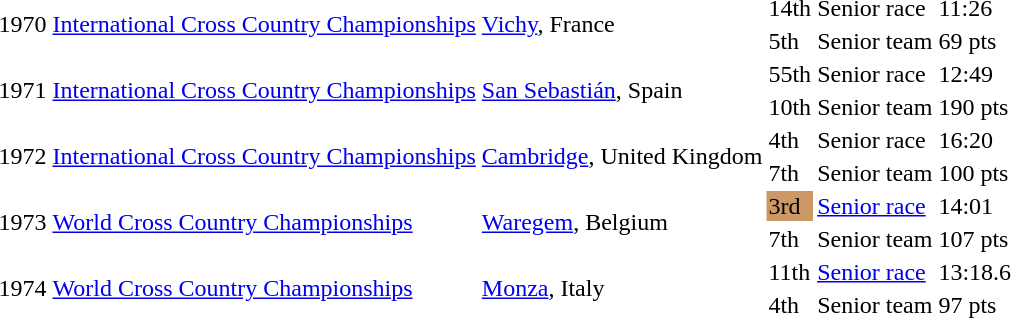<table>
<tr>
<td rowspan=2>1970</td>
<td rowspan=2><a href='#'>International Cross Country Championships</a></td>
<td rowspan=2><a href='#'>Vichy</a>, France</td>
<td>14th</td>
<td>Senior race</td>
<td>11:26</td>
</tr>
<tr>
<td>5th</td>
<td>Senior team</td>
<td>69 pts</td>
</tr>
<tr>
<td rowspan=2>1971</td>
<td rowspan=2><a href='#'>International Cross Country Championships</a></td>
<td rowspan=2><a href='#'>San Sebastián</a>, Spain</td>
<td>55th</td>
<td>Senior race</td>
<td>12:49</td>
</tr>
<tr>
<td>10th</td>
<td>Senior team</td>
<td>190 pts</td>
</tr>
<tr>
<td rowspan=2>1972</td>
<td rowspan=2><a href='#'>International Cross Country Championships</a></td>
<td rowspan=2><a href='#'>Cambridge</a>, United Kingdom</td>
<td>4th</td>
<td>Senior race</td>
<td>16:20</td>
</tr>
<tr>
<td>7th</td>
<td>Senior team</td>
<td>100 pts</td>
</tr>
<tr>
<td rowspan=2>1973</td>
<td rowspan=2><a href='#'>World Cross Country Championships</a></td>
<td rowspan=2><a href='#'>Waregem</a>, Belgium</td>
<td bgcolor=cc9966>3rd</td>
<td><a href='#'>Senior race</a></td>
<td>14:01</td>
</tr>
<tr>
<td>7th</td>
<td>Senior team</td>
<td>107 pts</td>
</tr>
<tr>
<td rowspan=2>1974</td>
<td rowspan=2><a href='#'>World Cross Country Championships</a></td>
<td rowspan=2><a href='#'>Monza</a>, Italy</td>
<td>11th</td>
<td><a href='#'>Senior race</a></td>
<td>13:18.6</td>
</tr>
<tr>
<td>4th</td>
<td>Senior team</td>
<td>97 pts</td>
</tr>
</table>
